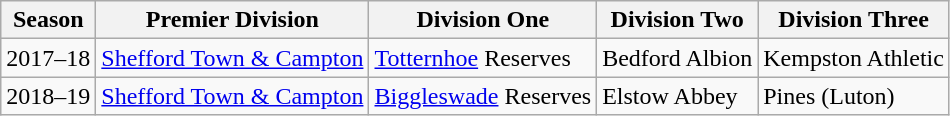<table class="wikitable">
<tr>
<th>Season</th>
<th>Premier Division</th>
<th>Division One</th>
<th>Division Two</th>
<th>Division Three</th>
</tr>
<tr>
<td>2017–18</td>
<td><a href='#'>Shefford Town & Campton</a></td>
<td><a href='#'>Totternhoe</a> Reserves</td>
<td>Bedford Albion</td>
<td>Kempston Athletic</td>
</tr>
<tr>
<td>2018–19</td>
<td><a href='#'>Shefford Town & Campton</a></td>
<td><a href='#'>Biggleswade</a> Reserves</td>
<td>Elstow Abbey</td>
<td>Pines (Luton)</td>
</tr>
</table>
